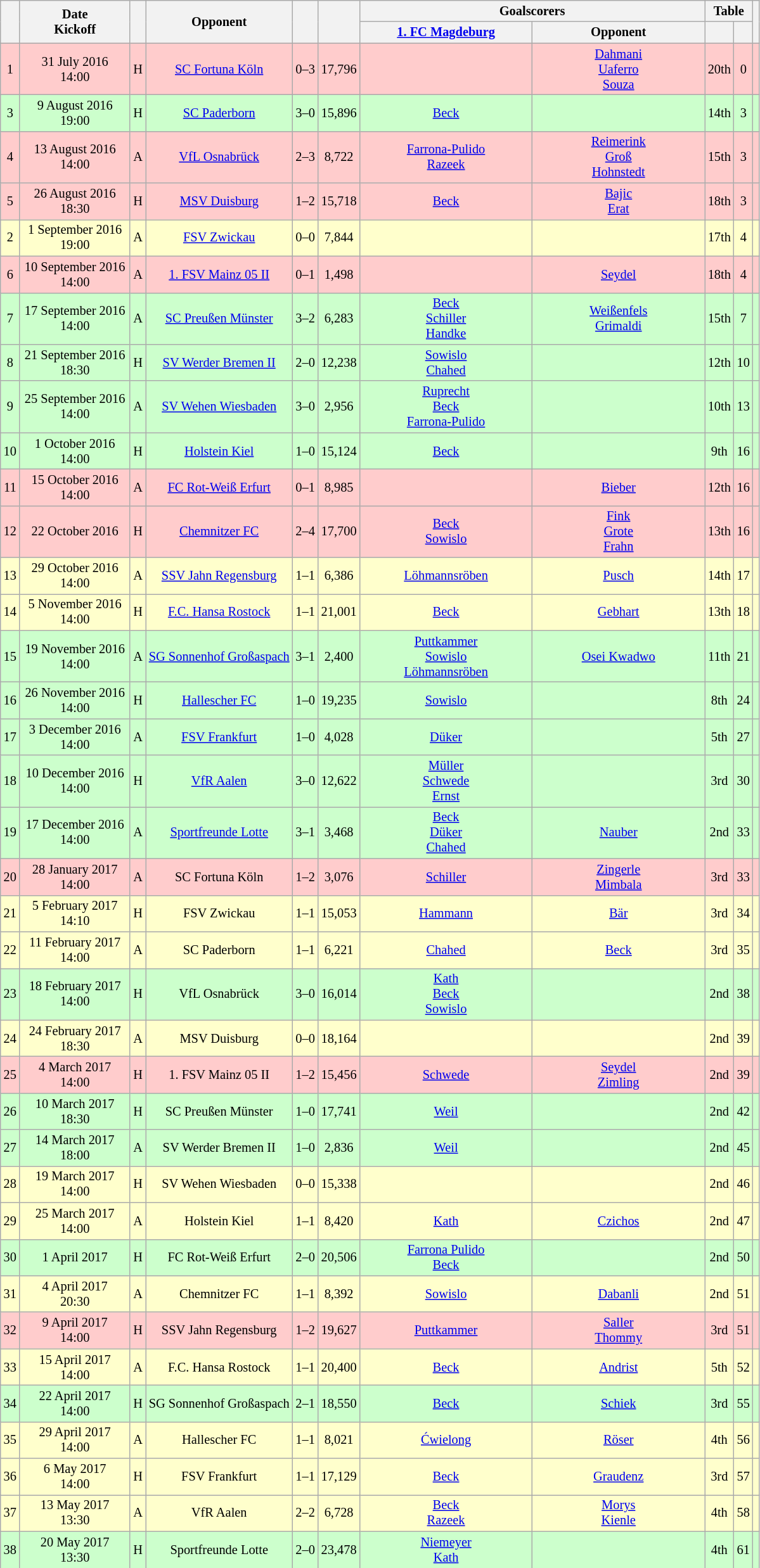<table class="wikitable" Style="text-align: center;font-size:85%">
<tr>
<th rowspan="2"></th>
<th rowspan="2" style="width:110px">Date<br>Kickoff</th>
<th rowspan="2"></th>
<th rowspan="2">Opponent</th>
<th rowspan="2"><br></th>
<th rowspan="2"></th>
<th colspan="2">Goalscorers</th>
<th colspan="2">Table</th>
<th rowspan="2"></th>
</tr>
<tr>
<th style="width:175px"><a href='#'>1. FC Magdeburg</a></th>
<th style="width:175px">Opponent</th>
<th></th>
<th></th>
</tr>
<tr bgcolor="#ffcccc">
<td>1</td>
<td>31 July 2016<br>14:00</td>
<td>H</td>
<td><a href='#'>SC Fortuna Köln</a></td>
<td>0–3</td>
<td>17,796</td>
<td></td>
<td><a href='#'>Dahmani</a> <br><a href='#'>Uaferro</a> <br><a href='#'>Souza</a> </td>
<td>20th</td>
<td>0</td>
<td></td>
</tr>
<tr bgcolor="#ccffcc">
<td>3</td>
<td>9 August 2016<br>19:00</td>
<td>H</td>
<td><a href='#'>SC Paderborn</a></td>
<td>3–0</td>
<td>15,896</td>
<td><a href='#'>Beck</a> </td>
<td></td>
<td>14th</td>
<td>3</td>
<td></td>
</tr>
<tr bgcolor="#FFCCCC">
<td>4</td>
<td>13 August 2016<br>14:00</td>
<td>A</td>
<td><a href='#'>VfL Osnabrück</a></td>
<td>2–3</td>
<td>8,722</td>
<td><a href='#'>Farrona-Pulido</a> <br><a href='#'>Razeek</a> </td>
<td><a href='#'>Reimerink</a> <br><a href='#'>Groß</a> <br><a href='#'>Hohnstedt</a> </td>
<td>15th</td>
<td>3</td>
<td></td>
</tr>
<tr bgcolor="#ffcccc">
<td>5</td>
<td>26 August 2016<br>18:30</td>
<td>H</td>
<td><a href='#'>MSV Duisburg</a></td>
<td>1–2</td>
<td>15,718</td>
<td><a href='#'>Beck</a> </td>
<td><a href='#'>Bajic</a> <br><a href='#'>Erat</a> </td>
<td>18th</td>
<td>3</td>
<td></td>
</tr>
<tr bgcolor="#ffffcc">
<td>2</td>
<td>1 September 2016<br>19:00</td>
<td>A</td>
<td><a href='#'>FSV Zwickau</a></td>
<td>0–0</td>
<td>7,844</td>
<td></td>
<td></td>
<td>17th</td>
<td>4</td>
<td></td>
</tr>
<tr bgcolor="#ffcccc">
<td>6</td>
<td>10 September 2016<br>14:00</td>
<td>A</td>
<td><a href='#'>1. FSV Mainz 05 II</a></td>
<td>0–1</td>
<td>1,498</td>
<td></td>
<td><a href='#'>Seydel</a> </td>
<td>18th</td>
<td>4</td>
<td></td>
</tr>
<tr bgcolor="#ccffcc">
<td>7</td>
<td>17 September 2016<br>14:00</td>
<td>A</td>
<td><a href='#'>SC Preußen Münster</a></td>
<td>3–2</td>
<td>6,283</td>
<td><a href='#'>Beck</a> <br><a href='#'>Schiller</a> <br><a href='#'>Handke</a> </td>
<td><a href='#'>Weißenfels</a> <br><a href='#'>Grimaldi</a> </td>
<td>15th</td>
<td>7</td>
<td></td>
</tr>
<tr bgcolor="#ccffcc">
<td>8</td>
<td>21 September 2016<br>18:30</td>
<td>H</td>
<td><a href='#'>SV Werder Bremen II</a></td>
<td>2–0</td>
<td>12,238</td>
<td><a href='#'>Sowislo</a> <br><a href='#'>Chahed</a> </td>
<td></td>
<td>12th</td>
<td>10</td>
<td></td>
</tr>
<tr bgcolor="#ccffcc">
<td>9</td>
<td>25 September 2016<br>14:00</td>
<td>A</td>
<td><a href='#'>SV Wehen Wiesbaden</a></td>
<td>3–0</td>
<td>2,956</td>
<td><a href='#'>Ruprecht</a> <br><a href='#'>Beck</a> <br><a href='#'>Farrona-Pulido</a> </td>
<td></td>
<td>10th</td>
<td>13</td>
<td></td>
</tr>
<tr bgcolor="#ccffcc">
<td>10</td>
<td>1 October 2016<br>14:00</td>
<td>H</td>
<td><a href='#'>Holstein Kiel</a></td>
<td>1–0</td>
<td>15,124</td>
<td><a href='#'>Beck</a> </td>
<td></td>
<td>9th</td>
<td>16</td>
<td></td>
</tr>
<tr bgcolor="#ffcccc">
<td>11</td>
<td>15 October 2016<br>14:00</td>
<td>A</td>
<td><a href='#'>FC Rot-Weiß Erfurt</a></td>
<td>0–1</td>
<td>8,985</td>
<td></td>
<td><a href='#'>Bieber</a> </td>
<td>12th</td>
<td>16</td>
<td></td>
</tr>
<tr bgcolor="#ffcccc">
<td>12</td>
<td>22 October 2016</td>
<td>H</td>
<td><a href='#'>Chemnitzer FC</a></td>
<td>2–4</td>
<td>17,700</td>
<td><a href='#'>Beck</a> <br><a href='#'>Sowislo</a> </td>
<td><a href='#'>Fink</a> <br><a href='#'>Grote</a> <br><a href='#'>Frahn</a> </td>
<td>13th</td>
<td>16</td>
<td></td>
</tr>
<tr bgcolor="#ffffcc">
<td>13</td>
<td>29 October 2016<br>14:00</td>
<td>A</td>
<td><a href='#'>SSV Jahn Regensburg</a></td>
<td>1–1</td>
<td>6,386</td>
<td><a href='#'>Löhmannsröben</a> </td>
<td><a href='#'>Pusch</a> </td>
<td>14th</td>
<td>17</td>
<td></td>
</tr>
<tr bgcolor="#ffffcc">
<td>14</td>
<td>5 November 2016<br>14:00</td>
<td>H</td>
<td><a href='#'>F.C. Hansa Rostock</a></td>
<td>1–1</td>
<td>21,001</td>
<td><a href='#'>Beck</a> </td>
<td><a href='#'>Gebhart</a> </td>
<td>13th</td>
<td>18</td>
<td></td>
</tr>
<tr bgcolor="#ccffcc">
<td>15</td>
<td>19 November 2016<br>14:00</td>
<td>A</td>
<td><a href='#'>SG Sonnenhof Großaspach</a></td>
<td>3–1</td>
<td>2,400</td>
<td><a href='#'>Puttkammer</a> <br><a href='#'>Sowislo</a> <br><a href='#'>Löhmannsröben</a> </td>
<td><a href='#'>Osei Kwadwo</a> </td>
<td>11th</td>
<td>21</td>
<td></td>
</tr>
<tr bgcolor="#ccffcc">
<td>16</td>
<td>26 November 2016<br>14:00</td>
<td>H</td>
<td><a href='#'>Hallescher FC</a></td>
<td>1–0</td>
<td>19,235</td>
<td><a href='#'>Sowislo</a> </td>
<td></td>
<td>8th</td>
<td>24</td>
<td></td>
</tr>
<tr bgcolor="#ccffcc">
<td>17</td>
<td>3 December 2016<br>14:00</td>
<td>A</td>
<td><a href='#'>FSV Frankfurt</a></td>
<td>1–0</td>
<td>4,028</td>
<td><a href='#'>Düker</a> </td>
<td></td>
<td>5th</td>
<td>27</td>
<td></td>
</tr>
<tr bgcolor="#ccffcc">
<td>18</td>
<td>10 December 2016<br>14:00</td>
<td>H</td>
<td><a href='#'>VfR Aalen</a></td>
<td>3–0</td>
<td>12,622</td>
<td><a href='#'>Müller</a> <br><a href='#'>Schwede</a> <br><a href='#'>Ernst</a> </td>
<td></td>
<td>3rd</td>
<td>30</td>
<td></td>
</tr>
<tr bgcolor="#ccffcc">
<td>19</td>
<td>17 December 2016<br>14:00</td>
<td>A</td>
<td><a href='#'>Sportfreunde Lotte</a></td>
<td>3–1</td>
<td>3,468</td>
<td><a href='#'>Beck</a> <br><a href='#'>Düker</a> <br><a href='#'>Chahed</a> </td>
<td><a href='#'>Nauber</a> </td>
<td>2nd</td>
<td>33</td>
<td></td>
</tr>
<tr bgcolor="#ffcccc">
<td>20</td>
<td>28 January 2017<br>14:00</td>
<td>A</td>
<td>SC Fortuna Köln</td>
<td>1–2</td>
<td>3,076</td>
<td><a href='#'>Schiller</a> </td>
<td><a href='#'>Zingerle</a> <br><a href='#'>Mimbala</a> </td>
<td>3rd</td>
<td>33</td>
<td></td>
</tr>
<tr bgcolor="#ffffcc">
<td>21</td>
<td>5 February 2017<br>14:10</td>
<td>H</td>
<td>FSV Zwickau</td>
<td>1–1</td>
<td>15,053</td>
<td><a href='#'>Hammann</a> </td>
<td><a href='#'>Bär</a> </td>
<td>3rd</td>
<td>34</td>
<td></td>
</tr>
<tr bgcolor="#ffffcc">
<td>22</td>
<td>11 February 2017<br>14:00</td>
<td>A</td>
<td>SC Paderborn</td>
<td>1–1</td>
<td>6,221</td>
<td><a href='#'>Chahed</a> </td>
<td><a href='#'>Beck</a> </td>
<td>3rd</td>
<td>35</td>
<td></td>
</tr>
<tr bgcolor="#ccffcc">
<td>23</td>
<td>18 February 2017<br>14:00</td>
<td>H</td>
<td>VfL Osnabrück</td>
<td>3–0</td>
<td>16,014</td>
<td><a href='#'>Kath</a> <br><a href='#'>Beck</a> <br><a href='#'>Sowislo</a> </td>
<td></td>
<td>2nd</td>
<td>38</td>
<td></td>
</tr>
<tr bgcolor="#ffffcc">
<td>24</td>
<td>24 February 2017<br>18:30</td>
<td>A</td>
<td>MSV Duisburg</td>
<td>0–0</td>
<td>18,164</td>
<td></td>
<td></td>
<td>2nd</td>
<td>39</td>
<td></td>
</tr>
<tr bgcolor="#ffcccc">
<td>25</td>
<td>4 March 2017<br>14:00</td>
<td>H</td>
<td>1. FSV Mainz 05 II</td>
<td>1–2</td>
<td>15,456</td>
<td><a href='#'>Schwede</a> </td>
<td><a href='#'>Seydel</a> <br><a href='#'>Zimling</a> </td>
<td>2nd</td>
<td>39</td>
<td></td>
</tr>
<tr bgcolor="#ccffcc">
<td>26</td>
<td>10 March 2017<br>18:30</td>
<td>H</td>
<td>SC Preußen Münster</td>
<td>1–0</td>
<td>17,741</td>
<td><a href='#'>Weil</a> </td>
<td></td>
<td>2nd</td>
<td>42</td>
<td></td>
</tr>
<tr bgcolor="#ccffcc">
<td>27</td>
<td>14 March 2017<br>18:00</td>
<td>A</td>
<td>SV Werder Bremen II</td>
<td>1–0</td>
<td>2,836</td>
<td><a href='#'>Weil</a> </td>
<td></td>
<td>2nd</td>
<td>45</td>
<td></td>
</tr>
<tr bgcolor="#ffffcc">
<td>28</td>
<td>19 March 2017<br>14:00</td>
<td>H</td>
<td>SV Wehen Wiesbaden</td>
<td>0–0</td>
<td>15,338</td>
<td></td>
<td></td>
<td>2nd</td>
<td>46</td>
<td></td>
</tr>
<tr bgcolor="#ffffcc">
<td>29</td>
<td>25 March 2017<br>14:00</td>
<td>A</td>
<td>Holstein Kiel</td>
<td>1–1</td>
<td>8,420</td>
<td><a href='#'>Kath</a> </td>
<td><a href='#'>Czichos</a> </td>
<td>2nd</td>
<td>47</td>
<td></td>
</tr>
<tr bgcolor="#ccffcc">
<td>30</td>
<td>1 April 2017<br></td>
<td>H</td>
<td>FC Rot-Weiß Erfurt</td>
<td>2–0</td>
<td>20,506</td>
<td><a href='#'>Farrona Pulido</a> <br><a href='#'>Beck</a> </td>
<td></td>
<td>2nd</td>
<td>50</td>
<td></td>
</tr>
<tr bgcolor="#ffffcc">
<td>31</td>
<td>4 April 2017<br>20:30</td>
<td>A</td>
<td>Chemnitzer FC</td>
<td>1–1</td>
<td>8,392</td>
<td><a href='#'>Sowislo</a> </td>
<td><a href='#'>Dabanli</a> </td>
<td>2nd</td>
<td>51</td>
<td></td>
</tr>
<tr bgcolor="#ffcccc">
<td>32</td>
<td>9 April 2017<br>14:00</td>
<td>H</td>
<td>SSV Jahn Regensburg</td>
<td>1–2</td>
<td>19,627</td>
<td><a href='#'>Puttkammer</a> </td>
<td><a href='#'>Saller</a> <br><a href='#'>Thommy</a> </td>
<td>3rd</td>
<td>51</td>
<td></td>
</tr>
<tr bgcolor="#ffffcc">
<td>33</td>
<td>15 April 2017<br>14:00</td>
<td>A</td>
<td>F.C. Hansa Rostock</td>
<td>1–1</td>
<td>20,400</td>
<td><a href='#'>Beck</a> </td>
<td><a href='#'>Andrist</a> </td>
<td>5th</td>
<td>52</td>
<td></td>
</tr>
<tr bgcolor="#ccffcc">
<td>34</td>
<td>22 April 2017<br>14:00</td>
<td>H</td>
<td>SG Sonnenhof Großaspach</td>
<td>2–1</td>
<td>18,550</td>
<td><a href='#'>Beck</a> </td>
<td><a href='#'>Schiek</a> </td>
<td>3rd</td>
<td>55</td>
<td></td>
</tr>
<tr bgcolor="#ffffcc">
<td>35</td>
<td>29 April 2017<br>14:00</td>
<td>A</td>
<td>Hallescher FC</td>
<td>1–1</td>
<td>8,021</td>
<td><a href='#'>Ćwielong</a> </td>
<td><a href='#'>Röser</a> </td>
<td>4th</td>
<td>56</td>
<td></td>
</tr>
<tr bgcolor="#ffffcc">
<td>36</td>
<td>6 May 2017<br>14:00</td>
<td>H</td>
<td>FSV Frankfurt</td>
<td>1–1</td>
<td>17,129</td>
<td><a href='#'>Beck</a> </td>
<td><a href='#'>Graudenz</a> </td>
<td>3rd</td>
<td>57</td>
<td></td>
</tr>
<tr bgcolor="#ffffcc">
<td>37</td>
<td>13 May 2017<br>13:30</td>
<td>A</td>
<td>VfR Aalen</td>
<td>2–2</td>
<td>6,728</td>
<td><a href='#'>Beck</a> <br><a href='#'>Razeek</a> </td>
<td><a href='#'>Morys</a> <br><a href='#'>Kienle</a> </td>
<td>4th</td>
<td>58</td>
<td></td>
</tr>
<tr bgcolor="#ccffcc">
<td>38</td>
<td>20 May 2017<br>13:30</td>
<td>H</td>
<td>Sportfreunde Lotte</td>
<td>2–0</td>
<td>23,478</td>
<td><a href='#'>Niemeyer</a> <br><a href='#'>Kath</a> </td>
<td></td>
<td>4th</td>
<td>61</td>
<td></td>
</tr>
</table>
